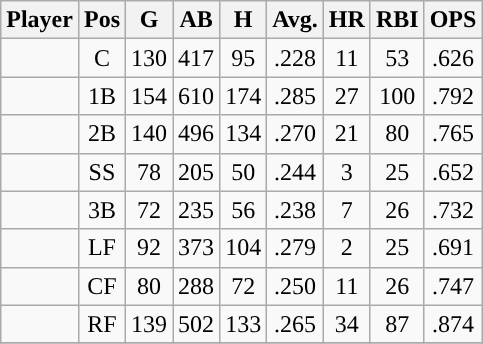<table class="wikitable sortable">
<tr>
<th>Player</th>
<th>Pos</th>
<th>G</th>
<th>AB</th>
<th>H</th>
<th>Avg.</th>
<th>HR</th>
<th>RBI</th>
<th>OPS</th>
</tr>
<tr align="center">
<td></td>
<td>C</td>
<td>130</td>
<td>417</td>
<td>95</td>
<td>.228</td>
<td>11</td>
<td>53</td>
<td>.626</td>
</tr>
<tr align="center">
<td></td>
<td>1B</td>
<td>154</td>
<td>610</td>
<td>174</td>
<td>.285</td>
<td>27</td>
<td>100</td>
<td>.792</td>
</tr>
<tr align="center">
<td></td>
<td>2B</td>
<td>140</td>
<td>496</td>
<td>134</td>
<td>.270</td>
<td>21</td>
<td>80</td>
<td>.765</td>
</tr>
<tr align="center">
<td></td>
<td>SS</td>
<td>78</td>
<td>205</td>
<td>50</td>
<td>.244</td>
<td>3</td>
<td>25</td>
<td>.652</td>
</tr>
<tr align="center">
<td></td>
<td>3B</td>
<td>72</td>
<td>235</td>
<td>56</td>
<td>.238</td>
<td>7</td>
<td>26</td>
<td>.732</td>
</tr>
<tr align="center">
<td></td>
<td>LF</td>
<td>92</td>
<td>373</td>
<td>104</td>
<td>.279</td>
<td>2</td>
<td>25</td>
<td>.691</td>
</tr>
<tr align="center">
<td></td>
<td>CF</td>
<td>80</td>
<td>288</td>
<td>72</td>
<td>.250</td>
<td>11</td>
<td>26</td>
<td>.747</td>
</tr>
<tr align="center">
<td></td>
<td>RF</td>
<td>139</td>
<td>502</td>
<td>133</td>
<td>.265</td>
<td>34</td>
<td>87</td>
<td>.874</td>
</tr>
<tr align="center">
</tr>
</table>
